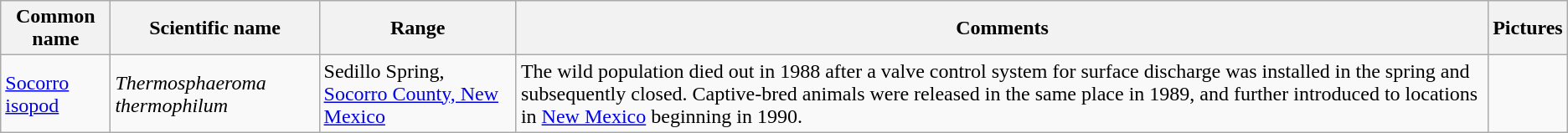<table class="wikitable">
<tr>
<th>Common name</th>
<th>Scientific name</th>
<th>Range</th>
<th class="unsortable">Comments</th>
<th>Pictures</th>
</tr>
<tr>
<td><a href='#'>Socorro isopod</a></td>
<td><em>Thermosphaeroma thermophilum</em></td>
<td>Sedillo Spring, <a href='#'>Socorro County, New Mexico</a></td>
<td>The wild population died out in 1988 after a valve control system for surface discharge was installed in the spring and subsequently closed. Captive-bred animals were released in the same place in 1989, and further introduced to locations in <a href='#'>New Mexico</a> beginning in 1990.</td>
<td></td>
</tr>
</table>
